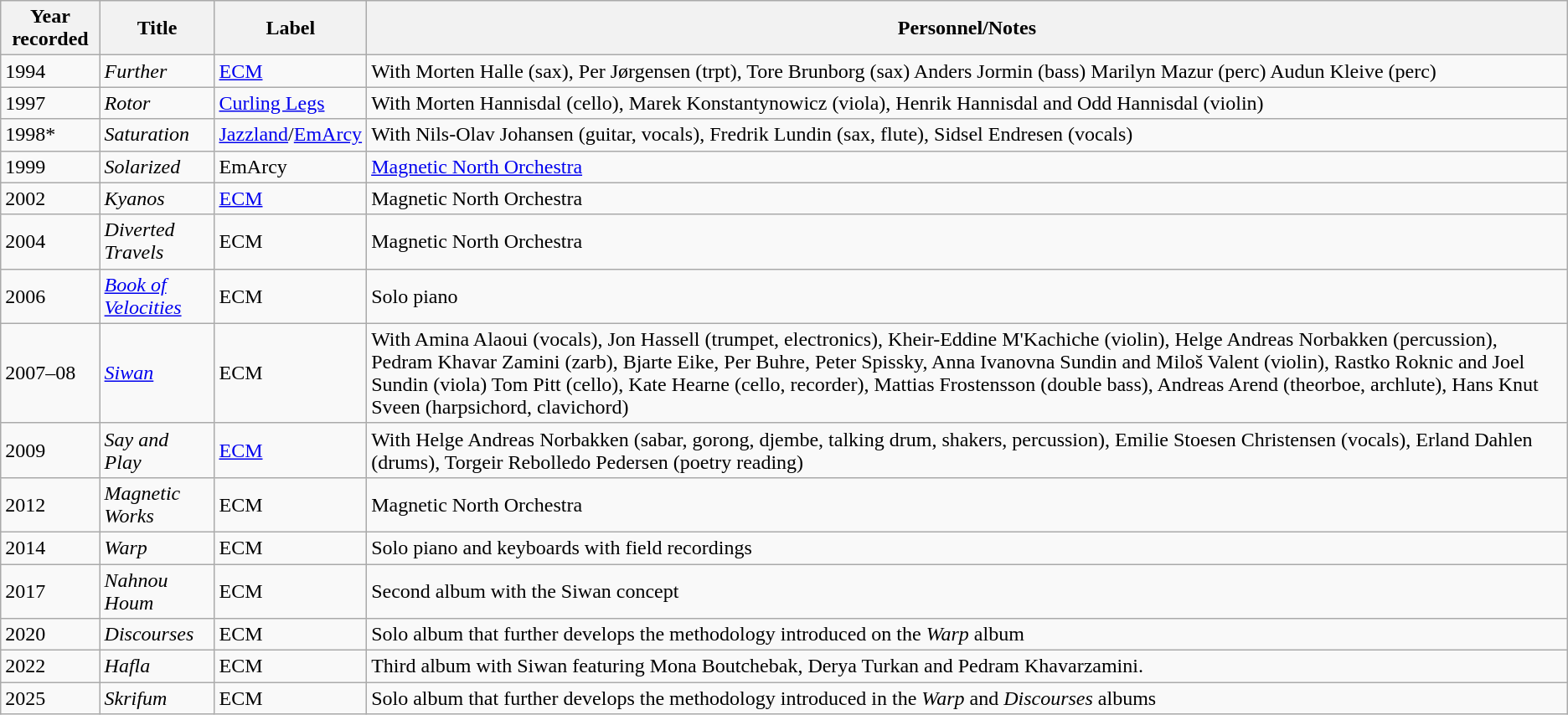<table class="wikitable sortable">
<tr>
<th>Year recorded</th>
<th>Title</th>
<th>Label</th>
<th>Personnel/Notes</th>
</tr>
<tr>
<td>1994</td>
<td><em>Further</em></td>
<td><a href='#'>ECM</a></td>
<td>With Morten Halle (sax), Per Jørgensen (trpt), Tore Brunborg (sax) Anders Jormin (bass) Marilyn Mazur (perc) Audun Kleive (perc)</td>
</tr>
<tr>
<td>1997</td>
<td><em>Rotor</em></td>
<td><a href='#'>Curling Legs</a></td>
<td>With Morten Hannisdal (cello), Marek Konstantynowicz (viola), Henrik Hannisdal and Odd Hannisdal (violin)</td>
</tr>
<tr>
<td>1998*</td>
<td><em>Saturation</em></td>
<td><a href='#'>Jazzland</a>/<a href='#'>EmArcy</a></td>
<td>With Nils-Olav Johansen (guitar, vocals), Fredrik Lundin (sax, flute), Sidsel Endresen (vocals)</td>
</tr>
<tr>
<td>1999</td>
<td><em>Solarized</em></td>
<td>EmArcy</td>
<td><a href='#'>Magnetic North Orchestra</a></td>
</tr>
<tr>
<td>2002</td>
<td><em>Kyanos</em></td>
<td><a href='#'>ECM</a></td>
<td>Magnetic North Orchestra</td>
</tr>
<tr>
<td>2004</td>
<td><em>Diverted Travels</em></td>
<td>ECM</td>
<td>Magnetic North Orchestra</td>
</tr>
<tr>
<td>2006</td>
<td><em><a href='#'>Book of Velocities</a></em></td>
<td>ECM</td>
<td>Solo piano</td>
</tr>
<tr>
<td>2007–08</td>
<td><em><a href='#'>Siwan</a></em></td>
<td>ECM</td>
<td>With Amina Alaoui (vocals), Jon Hassell (trumpet, electronics), Kheir-Eddine M'Kachiche (violin), Helge Andreas Norbakken (percussion), Pedram Khavar Zamini (zarb), Bjarte Eike, Per Buhre, Peter Spissky, Anna Ivanovna Sundin and Miloš Valent (violin), Rastko Roknic and Joel Sundin (viola) Tom Pitt (cello), Kate Hearne (cello, recorder), Mattias Frostensson (double bass), Andreas Arend (theorboe, archlute), Hans Knut Sveen (harpsichord, clavichord)</td>
</tr>
<tr>
<td>2009</td>
<td><em>Say and Play</em></td>
<td><a href='#'>ECM</a></td>
<td>With Helge Andreas Norbakken (sabar, gorong, djembe, talking drum, shakers, percussion), Emilie Stoesen Christensen (vocals), Erland Dahlen (drums), Torgeir Rebolledo Pedersen (poetry reading)</td>
</tr>
<tr>
<td>2012</td>
<td><em>Magnetic Works</em></td>
<td>ECM</td>
<td>Magnetic North Orchestra</td>
</tr>
<tr>
<td>2014</td>
<td><em>Warp</em></td>
<td>ECM</td>
<td>Solo piano and keyboards with field recordings</td>
</tr>
<tr>
<td>2017</td>
<td><em>Nahnou Houm</em></td>
<td>ECM</td>
<td>Second album with the Siwan concept</td>
</tr>
<tr>
<td>2020</td>
<td><em>Discourses</em></td>
<td>ECM</td>
<td>Solo album that further develops the methodology introduced on the <em>Warp</em> album </td>
</tr>
<tr>
<td>2022</td>
<td><em>Hafla</em></td>
<td>ECM</td>
<td>Third album with Siwan featuring Mona Boutchebak, Derya Turkan and Pedram Khavarzamini.</td>
</tr>
<tr>
<td>2025</td>
<td><em>Skrifum</em></td>
<td>ECM</td>
<td>Solo album that further develops the methodology introduced in the <em>Warp</em> and <em>Discourses</em> albums </td>
</tr>
</table>
